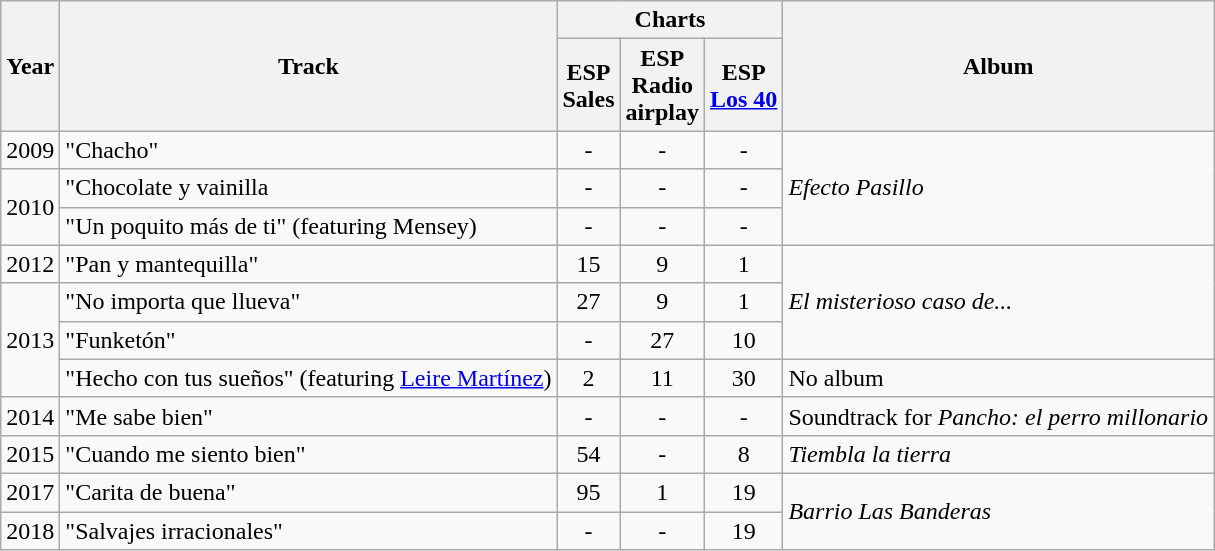<table class="wikitable">
<tr>
<th rowspan="2">Year</th>
<th rowspan="2">Track</th>
<th colspan="3">Charts</th>
<th rowspan="2">Album</th>
</tr>
<tr>
<th>ESP <br> Sales</th>
<th>ESP <br> Radio <br>airplay</th>
<th>ESP <br> <a href='#'>Los 40</a></th>
</tr>
<tr>
<td>2009</td>
<td>"Chacho"</td>
<td align="center">-</td>
<td align="center">-</td>
<td align="center">-</td>
<td rowspan="3"><em>Efecto Pasillo</em></td>
</tr>
<tr>
<td rowspan="2">2010</td>
<td>"Chocolate y vainilla</td>
<td align="center">-</td>
<td align="center">-</td>
<td align="center">-</td>
</tr>
<tr>
<td>"Un poquito más de ti" (featuring Mensey)</td>
<td align="center">-</td>
<td align="center">-</td>
<td align="center">-</td>
</tr>
<tr>
<td>2012</td>
<td>"Pan y mantequilla"</td>
<td align="center">15</td>
<td align="center">9</td>
<td align="center">1</td>
<td rowspan="3"><em>El misterioso caso de...</em></td>
</tr>
<tr>
<td rowspan="3">2013</td>
<td>"No importa que llueva"</td>
<td align="center">27</td>
<td align="center">9</td>
<td align="center">1</td>
</tr>
<tr>
<td>"Funketón"</td>
<td align="center">-</td>
<td align="center">27</td>
<td align="center">10</td>
</tr>
<tr>
<td>"Hecho con tus sueños" (featuring <a href='#'>Leire Martínez</a>)</td>
<td align="center">2</td>
<td align="center">11</td>
<td align="center">30</td>
<td>No album</td>
</tr>
<tr>
<td>2014</td>
<td>"Me sabe bien"</td>
<td align="center">-</td>
<td align="center">-</td>
<td align="center">-</td>
<td>Soundtrack for <em>Pancho: el perro millonario</em></td>
</tr>
<tr>
<td>2015</td>
<td>"Cuando me siento bien"</td>
<td align="center">54</td>
<td align="center">-</td>
<td align="center">8</td>
<td><em>Tiembla la tierra</em></td>
</tr>
<tr>
<td>2017</td>
<td>"Carita de buena"</td>
<td align="center">95<br></td>
<td align="center">1<br></td>
<td align="center">19</td>
<td rowspan=2><em>Barrio Las Banderas</em></td>
</tr>
<tr>
<td>2018</td>
<td>"Salvajes irracionales"</td>
<td align="center">-</td>
<td align="center">-</td>
<td align="center">19</td>
</tr>
</table>
